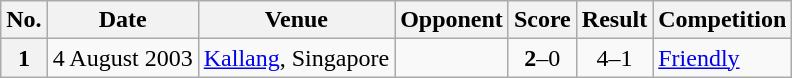<table class="wikitable sortable plainrowheaders">
<tr>
<th scope="col">No.</th>
<th scope="col" data-sort-type="date">Date</th>
<th scope="col">Venue</th>
<th scope="col">Opponent</th>
<th scope="col">Score</th>
<th scope="col">Result</th>
<th scope="col">Competition</th>
</tr>
<tr>
<th scope="row">1</th>
<td>4 August 2003</td>
<td><a href='#'>Kallang</a>, Singapore</td>
<td></td>
<td align="center"><strong>2</strong>–0</td>
<td align="center">4–1</td>
<td><a href='#'>Friendly</a></td>
</tr>
</table>
